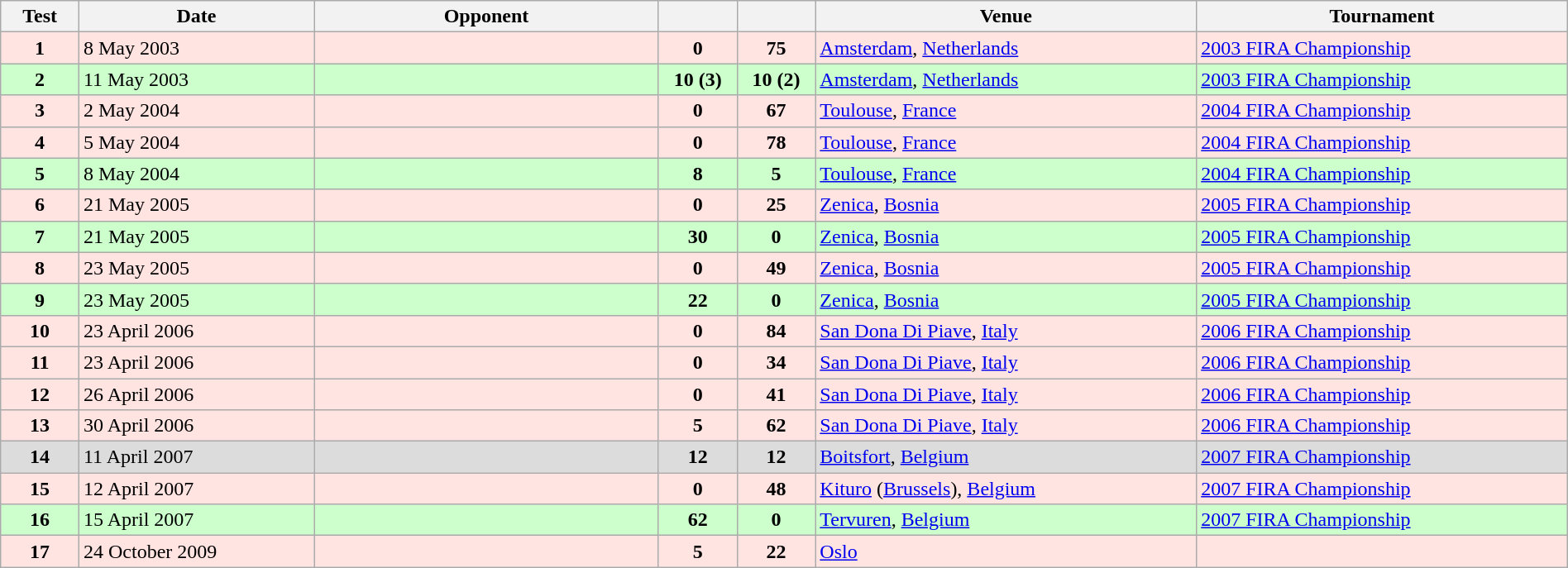<table class="wikitable sortable" style="width:100%">
<tr>
<th style="width:5%">Test</th>
<th style="width:15%">Date</th>
<th style="width:22%">Opponent</th>
<th style="width:5%"></th>
<th style="width:5%"></th>
<th>Venue</th>
<th>Tournament</th>
</tr>
<tr bgcolor="FFE4E1">
<td align="center"><strong>1</strong></td>
<td>8 May 2003</td>
<td></td>
<td align="center"><strong>0</strong></td>
<td align="center"><strong>75</strong></td>
<td><a href='#'>Amsterdam</a>, <a href='#'>Netherlands</a></td>
<td><a href='#'>2003 FIRA Championship</a></td>
</tr>
<tr bgcolor="#ccffcc">
<td align="center"><strong>2</strong></td>
<td>11 May 2003</td>
<td></td>
<td align="center"><strong>10 (3)</strong></td>
<td align="center"><strong>10 (2)</strong></td>
<td><a href='#'>Amsterdam</a>, <a href='#'>Netherlands</a></td>
<td><a href='#'>2003 FIRA Championship</a> </td>
</tr>
<tr bgcolor="FFE4E1">
<td align="center"><strong>3</strong></td>
<td>2 May 2004</td>
<td></td>
<td align="center"><strong>0</strong></td>
<td align="center"><strong>67</strong></td>
<td><a href='#'>Toulouse</a>, <a href='#'>France</a></td>
<td><a href='#'>2004 FIRA Championship</a></td>
</tr>
<tr bgcolor="FFE4E1">
<td align="center"><strong>4</strong></td>
<td>5 May 2004</td>
<td></td>
<td align="center"><strong>0</strong></td>
<td align="center"><strong>78</strong></td>
<td><a href='#'>Toulouse</a>, <a href='#'>France</a></td>
<td><a href='#'>2004 FIRA Championship</a></td>
</tr>
<tr bgcolor="#ccffcc">
<td align="center"><strong>5</strong></td>
<td>8 May 2004</td>
<td></td>
<td align="center"><strong>8</strong></td>
<td align="center"><strong>5</strong></td>
<td><a href='#'>Toulouse</a>, <a href='#'>France</a></td>
<td><a href='#'>2004 FIRA Championship</a></td>
</tr>
<tr bgcolor="FFE4E1">
<td align="center"><strong>6</strong></td>
<td>21 May 2005</td>
<td></td>
<td align="center"><strong>0</strong></td>
<td align="center"><strong>25</strong></td>
<td><a href='#'>Zenica</a>, <a href='#'>Bosnia</a></td>
<td><a href='#'>2005 FIRA Championship</a></td>
</tr>
<tr bgcolor="#ccffcc">
<td align="center"><strong>7</strong></td>
<td>21 May 2005</td>
<td></td>
<td align="center"><strong>30</strong></td>
<td align="center"><strong>0</strong></td>
<td><a href='#'>Zenica</a>, <a href='#'>Bosnia</a></td>
<td><a href='#'>2005 FIRA Championship</a></td>
</tr>
<tr bgcolor="FFE4E1">
<td align="center"><strong>8</strong></td>
<td>23 May 2005</td>
<td></td>
<td align="center"><strong>0</strong></td>
<td align="center"><strong>49</strong></td>
<td><a href='#'>Zenica</a>, <a href='#'>Bosnia</a></td>
<td><a href='#'>2005 FIRA Championship</a></td>
</tr>
<tr bgcolor="#ccffcc">
<td align="center"><strong>9</strong></td>
<td>23 May 2005</td>
<td></td>
<td align="center"><strong>22</strong></td>
<td align="center"><strong>0</strong></td>
<td><a href='#'>Zenica</a>, <a href='#'>Bosnia</a></td>
<td><a href='#'>2005 FIRA Championship</a></td>
</tr>
<tr bgcolor="FFE4E1">
<td align="center"><strong>10</strong></td>
<td>23 April 2006</td>
<td></td>
<td align="center"><strong>0</strong></td>
<td align="center"><strong>84</strong></td>
<td><a href='#'>San Dona Di Piave</a>, <a href='#'>Italy</a></td>
<td><a href='#'>2006 FIRA Championship</a></td>
</tr>
<tr bgcolor="FFE4E1">
<td align="center"><strong>11</strong></td>
<td>23 April 2006</td>
<td></td>
<td align="center"><strong>0</strong></td>
<td align="center"><strong>34</strong></td>
<td><a href='#'>San Dona Di Piave</a>, <a href='#'>Italy</a></td>
<td><a href='#'>2006 FIRA Championship</a></td>
</tr>
<tr bgcolor="FFE4E1">
<td align="center"><strong>12</strong></td>
<td>26 April 2006</td>
<td></td>
<td align="center"><strong>0</strong></td>
<td align="center"><strong>41</strong></td>
<td><a href='#'>San Dona Di Piave</a>, <a href='#'>Italy</a></td>
<td><a href='#'>2006 FIRA Championship</a></td>
</tr>
<tr bgcolor="FFE4E1">
<td align="center"><strong>13</strong></td>
<td>30 April 2006</td>
<td></td>
<td align="center"><strong>5</strong></td>
<td align="center"><strong>62</strong></td>
<td><a href='#'>San Dona Di Piave</a>, <a href='#'>Italy</a></td>
<td><a href='#'>2006 FIRA Championship</a></td>
</tr>
<tr bgcolor="DCDCDC">
<td align="center"><strong>14</strong></td>
<td>11 April 2007</td>
<td></td>
<td align="center"><strong>12</strong></td>
<td align="center"><strong>12</strong></td>
<td><a href='#'>Boitsfort</a>, <a href='#'>Belgium</a></td>
<td><a href='#'>2007 FIRA Championship</a></td>
</tr>
<tr bgcolor="FFE4E1">
<td align="center"><strong>15</strong></td>
<td>12 April 2007</td>
<td></td>
<td align="center"><strong>0</strong></td>
<td align="center"><strong>48</strong></td>
<td><a href='#'>Kituro</a> (<a href='#'>Brussels</a>), <a href='#'>Belgium</a></td>
<td><a href='#'>2007 FIRA Championship</a></td>
</tr>
<tr bgcolor="#ccffcc">
<td align="center"><strong>16</strong></td>
<td>15 April 2007</td>
<td></td>
<td align="center"><strong>62</strong></td>
<td align="center"><strong>0</strong></td>
<td><a href='#'>Tervuren</a>, <a href='#'>Belgium</a></td>
<td><a href='#'>2007 FIRA Championship</a></td>
</tr>
<tr bgcolor="FFE4E1">
<td align="center"><strong>17</strong></td>
<td>24 October 2009</td>
<td></td>
<td align="center"><strong>5</strong></td>
<td align="center"><strong>22</strong></td>
<td><a href='#'>Oslo</a></td>
<td></td>
</tr>
</table>
